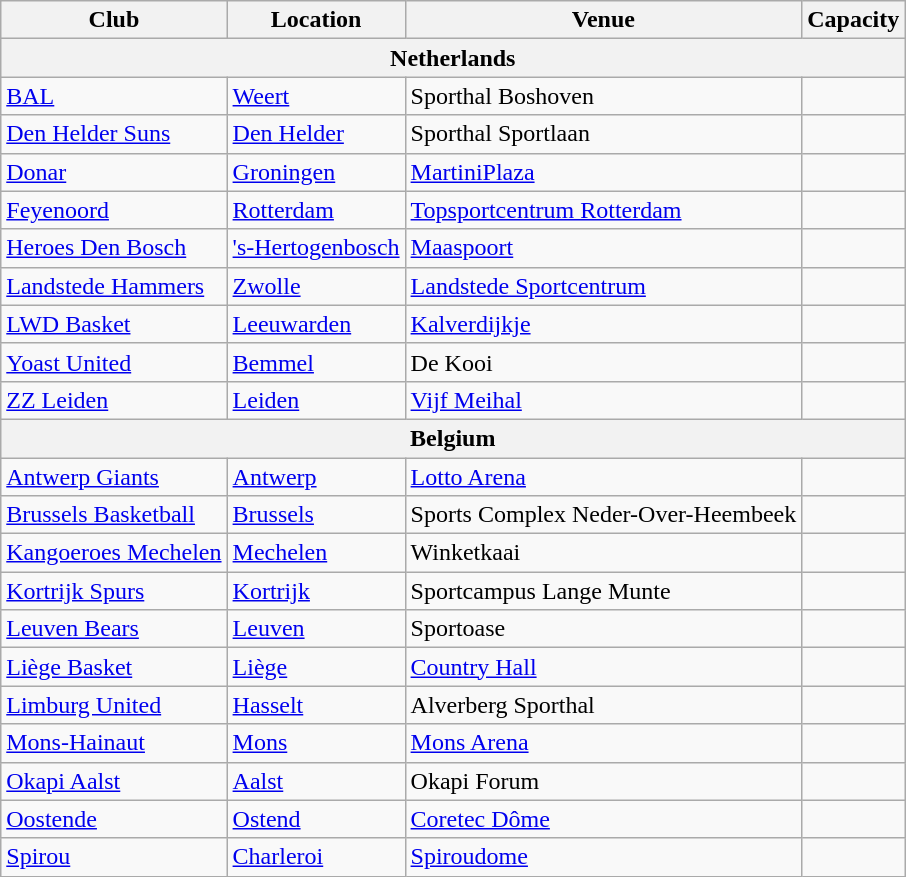<table class="wikitable sortable">
<tr>
<th>Club</th>
<th>Location</th>
<th>Venue</th>
<th>Capacity</th>
</tr>
<tr>
<th colspan="4" class="sortbottom">Netherlands</th>
</tr>
<tr>
<td><a href='#'>BAL</a></td>
<td><a href='#'>Weert</a></td>
<td>Sporthal Boshoven</td>
<td align="center"></td>
</tr>
<tr>
<td><a href='#'>Den Helder Suns</a></td>
<td><a href='#'>Den Helder</a></td>
<td>Sporthal Sportlaan</td>
<td align="center"></td>
</tr>
<tr>
<td><a href='#'>Donar</a></td>
<td><a href='#'>Groningen</a></td>
<td><a href='#'>MartiniPlaza</a></td>
<td align="center"></td>
</tr>
<tr>
<td><a href='#'>Feyenoord</a></td>
<td><a href='#'>Rotterdam</a></td>
<td><a href='#'>Topsportcentrum Rotterdam</a></td>
<td align="center"></td>
</tr>
<tr>
<td><a href='#'>Heroes Den Bosch</a></td>
<td><a href='#'>'s-Hertogenbosch</a></td>
<td><a href='#'>Maaspoort</a></td>
<td align="center"></td>
</tr>
<tr>
<td><a href='#'>Landstede Hammers</a></td>
<td><a href='#'>Zwolle</a></td>
<td><a href='#'>Landstede Sportcentrum</a></td>
<td align="center"></td>
</tr>
<tr>
<td><a href='#'>LWD Basket</a></td>
<td><a href='#'>Leeuwarden</a></td>
<td><a href='#'>Kalverdijkje</a></td>
<td align="center"></td>
</tr>
<tr>
<td><a href='#'>Yoast United</a></td>
<td><a href='#'>Bemmel</a></td>
<td>De Kooi</td>
<td align="center"></td>
</tr>
<tr>
<td><a href='#'>ZZ Leiden</a></td>
<td><a href='#'>Leiden</a></td>
<td><a href='#'>Vijf Meihal</a></td>
<td align="center"></td>
</tr>
<tr>
<th colspan="4" class="sortbottom">Belgium</th>
</tr>
<tr>
<td><a href='#'>Antwerp Giants</a></td>
<td><a href='#'>Antwerp</a></td>
<td><a href='#'>Lotto Arena</a></td>
<td align="center"></td>
</tr>
<tr>
<td><a href='#'>Brussels Basketball</a></td>
<td><a href='#'>Brussels</a></td>
<td>Sports Complex Neder-Over-Heembeek</td>
<td align="center"></td>
</tr>
<tr>
<td><a href='#'>Kangoeroes Mechelen</a></td>
<td><a href='#'>Mechelen</a></td>
<td>Winketkaai</td>
<td align="center"></td>
</tr>
<tr>
<td><a href='#'>Kortrijk Spurs</a></td>
<td><a href='#'>Kortrijk</a></td>
<td>Sportcampus Lange Munte</td>
<td align="center"></td>
</tr>
<tr>
<td><a href='#'>Leuven Bears</a></td>
<td><a href='#'>Leuven</a></td>
<td>Sportoase</td>
<td align="center"></td>
</tr>
<tr>
<td><a href='#'>Liège Basket</a></td>
<td><a href='#'>Liège</a></td>
<td><a href='#'>Country Hall</a></td>
<td align="center"></td>
</tr>
<tr>
<td><a href='#'>Limburg United</a></td>
<td><a href='#'>Hasselt</a></td>
<td>Alverberg Sporthal</td>
<td align="center"></td>
</tr>
<tr>
<td><a href='#'>Mons-Hainaut</a></td>
<td><a href='#'>Mons</a></td>
<td><a href='#'>Mons Arena</a></td>
<td align="center"></td>
</tr>
<tr>
<td><a href='#'>Okapi Aalst</a></td>
<td><a href='#'>Aalst</a></td>
<td>Okapi Forum</td>
<td align="center"></td>
</tr>
<tr>
<td><a href='#'>Oostende</a></td>
<td><a href='#'>Ostend</a></td>
<td><a href='#'>Coretec Dôme</a></td>
<td align="center"></td>
</tr>
<tr>
<td><a href='#'>Spirou</a></td>
<td><a href='#'>Charleroi</a></td>
<td><a href='#'>Spiroudome</a></td>
<td align="center"></td>
</tr>
</table>
